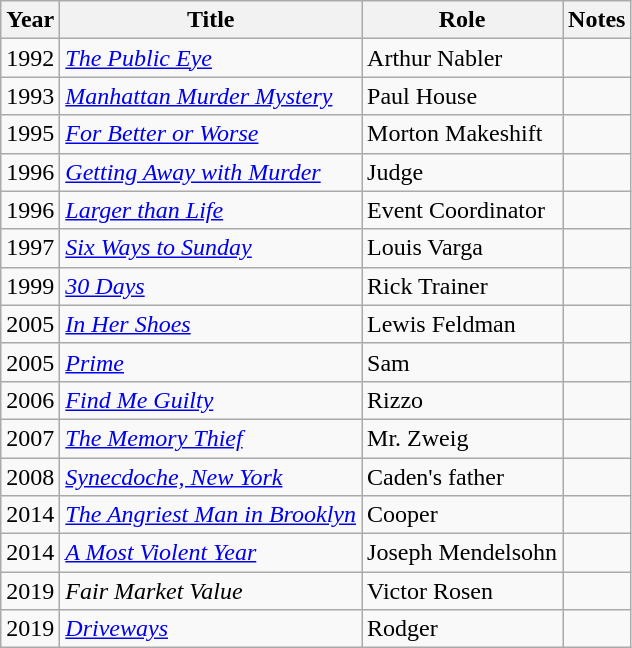<table class="wikitable sortable">
<tr>
<th>Year</th>
<th>Title</th>
<th>Role</th>
<th class = "unsortable">Notes</th>
</tr>
<tr>
<td>1992</td>
<td><em><a href='#'>The Public Eye</a></em></td>
<td>Arthur Nabler</td>
<td></td>
</tr>
<tr>
<td>1993</td>
<td><em><a href='#'>Manhattan Murder Mystery</a></em></td>
<td>Paul House</td>
<td></td>
</tr>
<tr>
<td>1995</td>
<td><em><a href='#'>For Better or Worse</a></em></td>
<td>Morton Makeshift</td>
<td></td>
</tr>
<tr>
<td>1996</td>
<td><em><a href='#'>Getting Away with Murder</a></em></td>
<td>Judge</td>
<td></td>
</tr>
<tr>
<td>1996</td>
<td><em><a href='#'>Larger than Life</a></em></td>
<td>Event Coordinator</td>
<td></td>
</tr>
<tr>
<td>1997</td>
<td><em><a href='#'>Six Ways to Sunday</a></em></td>
<td>Louis Varga</td>
<td></td>
</tr>
<tr>
<td>1999</td>
<td><em><a href='#'>30 Days</a></em></td>
<td>Rick Trainer</td>
<td></td>
</tr>
<tr>
<td>2005</td>
<td><em><a href='#'>In Her Shoes</a></em></td>
<td>Lewis Feldman</td>
<td></td>
</tr>
<tr>
<td>2005</td>
<td><em><a href='#'>Prime</a></em></td>
<td>Sam</td>
<td></td>
</tr>
<tr>
<td>2006</td>
<td><em><a href='#'>Find Me Guilty</a></em></td>
<td>Rizzo</td>
<td></td>
</tr>
<tr>
<td>2007</td>
<td><em><a href='#'>The Memory Thief</a></em></td>
<td>Mr. Zweig</td>
<td></td>
</tr>
<tr>
<td>2008</td>
<td><em><a href='#'>Synecdoche, New York</a></em></td>
<td>Caden's father</td>
<td></td>
</tr>
<tr>
<td>2014</td>
<td><em><a href='#'>The Angriest Man in Brooklyn</a></em></td>
<td>Cooper</td>
<td></td>
</tr>
<tr>
<td>2014</td>
<td><em><a href='#'>A Most Violent Year</a></em></td>
<td>Joseph Mendelsohn</td>
<td></td>
</tr>
<tr>
<td>2019</td>
<td><em>Fair Market Value</em></td>
<td>Victor Rosen</td>
<td></td>
</tr>
<tr>
<td>2019</td>
<td><em><a href='#'>Driveways</a></em></td>
<td>Rodger</td>
<td></td>
</tr>
</table>
